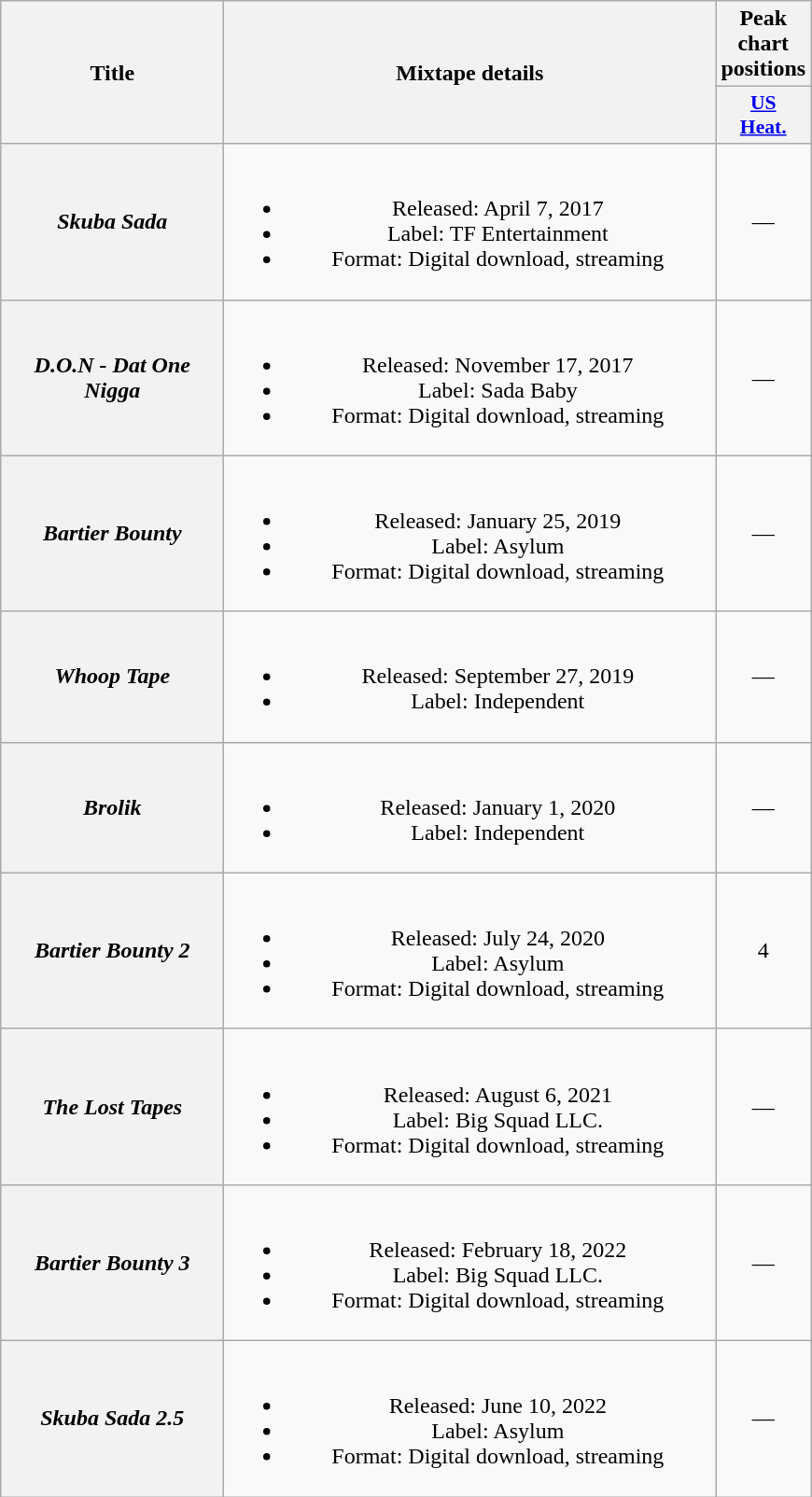<table class="wikitable plainrowheaders" style="text-align:center;">
<tr>
<th rowspan="2" scope="col" style="width:9.5em;">Title</th>
<th rowspan="2" scope="col" style="width:21.5em;">Mixtape details</th>
<th>Peak chart positions</th>
</tr>
<tr>
<th scope="col" style="width:3.5em;font-size:90%;"><a href='#'>US<br>Heat.</a><br></th>
</tr>
<tr>
<th scope="row"><em>Skuba Sada</em></th>
<td><br><ul><li>Released: April 7, 2017</li><li>Label: TF Entertainment</li><li>Format: Digital download, streaming</li></ul></td>
<td>—</td>
</tr>
<tr>
<th scope="row"><em>D.O.N - Dat One Nigga</em></th>
<td><br><ul><li>Released: November 17, 2017</li><li>Label: Sada Baby</li><li>Format: Digital download, streaming</li></ul></td>
<td>—</td>
</tr>
<tr>
<th scope="row"><em>Bartier Bounty</em></th>
<td><br><ul><li>Released: January 25, 2019</li><li>Label: Asylum</li><li>Format: Digital download, streaming</li></ul></td>
<td>—</td>
</tr>
<tr>
<th scope="row"><em>Whoop Tape</em></th>
<td><br><ul><li>Released: September 27, 2019</li><li>Label: Independent</li></ul></td>
<td>—</td>
</tr>
<tr>
<th scope="row"><em>Brolik</em></th>
<td><br><ul><li>Released: January 1, 2020</li><li>Label: Independent</li></ul></td>
<td>—</td>
</tr>
<tr>
<th scope="row"><em>Bartier Bounty 2</em></th>
<td><br><ul><li>Released: July 24, 2020</li><li>Label: Asylum</li><li>Format: Digital download, streaming</li></ul></td>
<td>4</td>
</tr>
<tr>
<th scope="row"><em>The Lost Tapes</em></th>
<td><br><ul><li>Released: August 6, 2021</li><li>Label: Big Squad LLC.</li><li>Format: Digital download, streaming</li></ul></td>
<td>—</td>
</tr>
<tr>
<th scope="row"><em>Bartier Bounty 3</em></th>
<td><br><ul><li>Released: February 18, 2022</li><li>Label: Big Squad LLC.</li><li>Format: Digital download, streaming</li></ul></td>
<td>—</td>
</tr>
<tr>
<th scope="row"><em>Skuba Sada 2.5</em></th>
<td><br><ul><li>Released: June 10, 2022</li><li>Label: Asylum</li><li>Format: Digital download, streaming</li></ul></td>
<td>—</td>
</tr>
</table>
